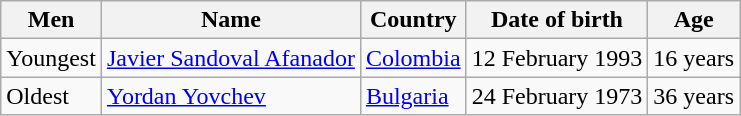<table class="wikitable">
<tr>
<th>Men</th>
<th>Name</th>
<th>Country</th>
<th>Date of birth</th>
<th>Age</th>
</tr>
<tr>
<td>Youngest</td>
<td><a href='#'>Javier Sandoval Afanador</a></td>
<td><a href='#'>Colombia</a> </td>
<td>12 February 1993</td>
<td>16 years</td>
</tr>
<tr>
<td>Oldest</td>
<td><a href='#'>Yordan Yovchev</a></td>
<td><a href='#'>Bulgaria</a> </td>
<td>24 February 1973</td>
<td>36 years</td>
</tr>
</table>
